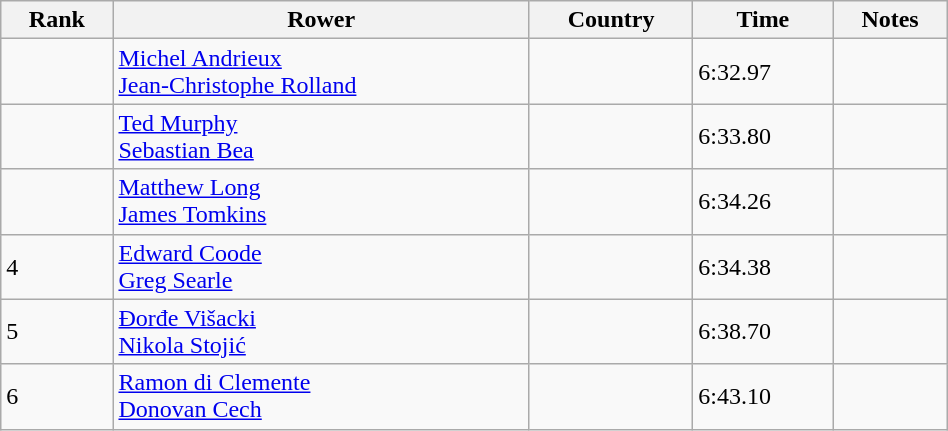<table class="wikitable sortable" width=50%>
<tr>
<th>Rank</th>
<th>Rower</th>
<th>Country</th>
<th>Time</th>
<th>Notes</th>
</tr>
<tr>
<td></td>
<td><a href='#'>Michel Andrieux</a><br><a href='#'>Jean-Christophe Rolland</a></td>
<td></td>
<td>6:32.97</td>
<td></td>
</tr>
<tr>
<td></td>
<td><a href='#'>Ted Murphy</a> <br> <a href='#'>Sebastian Bea</a></td>
<td></td>
<td>6:33.80</td>
<td></td>
</tr>
<tr>
<td></td>
<td><a href='#'>Matthew Long</a> <br> <a href='#'>James Tomkins</a></td>
<td></td>
<td>6:34.26</td>
<td></td>
</tr>
<tr>
<td>4</td>
<td><a href='#'>Edward Coode</a> <br><a href='#'>Greg Searle</a></td>
<td></td>
<td>6:34.38</td>
<td></td>
</tr>
<tr>
<td>5</td>
<td><a href='#'>Đorđe Višacki</a> <br> <a href='#'>Nikola Stojić</a></td>
<td></td>
<td>6:38.70</td>
<td></td>
</tr>
<tr>
<td>6</td>
<td><a href='#'>Ramon di Clemente</a> <br> <a href='#'>Donovan Cech</a></td>
<td></td>
<td>6:43.10</td>
<td></td>
</tr>
</table>
